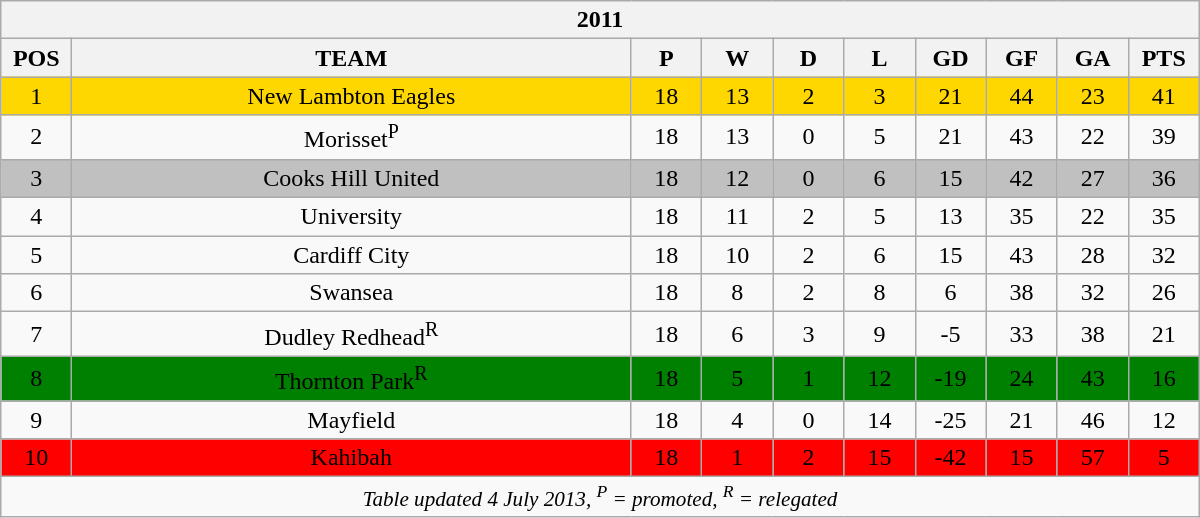<table class="wikitable collapsible collapsed" style="text-align:center; min-width:50em; margin: 1em auto 1em auto;">
<tr>
<th colspan=10>2011</th>
</tr>
<tr>
<th scope="col" width="40px">POS</th>
<th scope="col">TEAM</th>
<th scope="col" width="40px">P</th>
<th scope="col" width="40px">W</th>
<th scope="col" width="40px">D</th>
<th scope="col" width="40px">L</th>
<th scope="col" width="40px">GD</th>
<th scope="col" width="40px">GF</th>
<th scope="col" width="40px">GA</th>
<th scope="col" width="40px">PTS</th>
</tr>
<tr style="background: gold;">
<td>1</td>
<td>New Lambton Eagles</td>
<td>18</td>
<td>13</td>
<td>2</td>
<td>3</td>
<td>21</td>
<td>44</td>
<td>23</td>
<td>41</td>
</tr>
<tr>
<td>2</td>
<td>Morisset<sup>P</sup></td>
<td>18</td>
<td>13</td>
<td>0</td>
<td>5</td>
<td>21</td>
<td>43</td>
<td>22</td>
<td>39</td>
</tr>
<tr style="background: silver;">
<td>3</td>
<td>Cooks Hill United</td>
<td>18</td>
<td>12</td>
<td>0</td>
<td>6</td>
<td>15</td>
<td>42</td>
<td>27</td>
<td>36</td>
</tr>
<tr>
<td>4</td>
<td>University</td>
<td>18</td>
<td>11</td>
<td>2</td>
<td>5</td>
<td>13</td>
<td>35</td>
<td>22</td>
<td>35</td>
</tr>
<tr>
<td>5</td>
<td>Cardiff City</td>
<td>18</td>
<td>10</td>
<td>2</td>
<td>6</td>
<td>15</td>
<td>43</td>
<td>28</td>
<td>32</td>
</tr>
<tr>
<td>6</td>
<td>Swansea</td>
<td>18</td>
<td>8</td>
<td>2</td>
<td>8</td>
<td>6</td>
<td>38</td>
<td>32</td>
<td>26</td>
</tr>
<tr>
<td>7</td>
<td>Dudley Redhead<sup>R</sup></td>
<td>18</td>
<td>6</td>
<td>3</td>
<td>9</td>
<td>-5</td>
<td>33</td>
<td>38</td>
<td>21</td>
</tr>
<tr style="background: green;">
<td>8</td>
<td>Thornton Park<sup>R</sup></td>
<td>18</td>
<td>5</td>
<td>1</td>
<td>12</td>
<td>-19</td>
<td>24</td>
<td>43</td>
<td>16</td>
</tr>
<tr>
<td>9</td>
<td>Mayfield</td>
<td>18</td>
<td>4</td>
<td>0</td>
<td>14</td>
<td>-25</td>
<td>21</td>
<td>46</td>
<td>12</td>
</tr>
<tr style="background: red;">
<td>10</td>
<td>Kahibah</td>
<td>18</td>
<td>1</td>
<td>2</td>
<td>15</td>
<td>-42</td>
<td>15</td>
<td>57</td>
<td>5</td>
</tr>
<tr>
<td colspan=10 style="font-size:88%"><em>Table updated 4 July 2013, <sup>P</sup> = promoted, <sup>R</sup> = relegated</em></td>
</tr>
</table>
